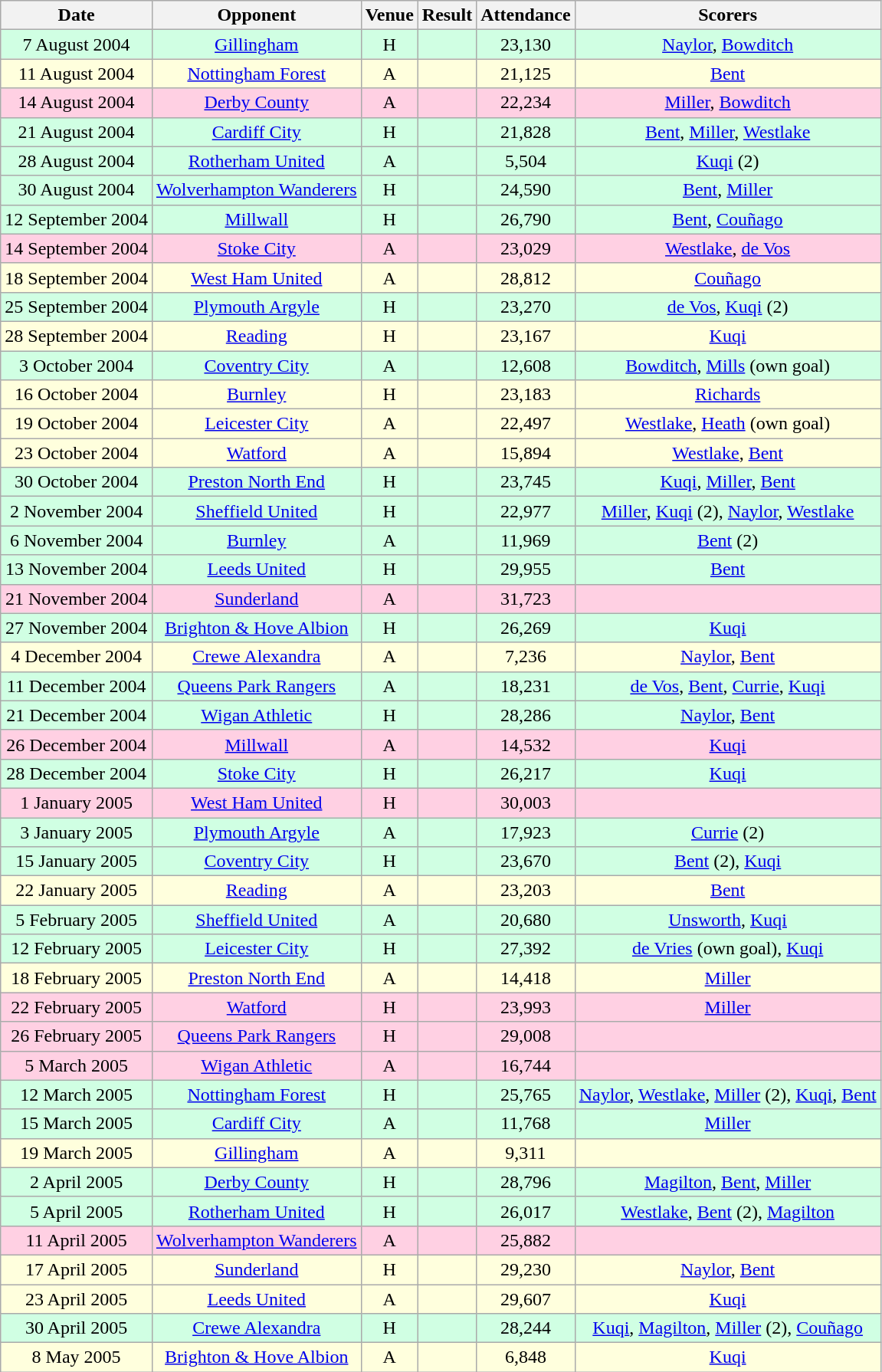<table class="wikitable sortable" style="font-size:100%; text-align:center">
<tr>
<th>Date</th>
<th>Opponent</th>
<th>Venue</th>
<th>Result</th>
<th>Attendance</th>
<th>Scorers</th>
</tr>
<tr style="background-color: #d0ffe3;">
<td>7 August 2004</td>
<td><a href='#'>Gillingham</a></td>
<td>H</td>
<td></td>
<td>23,130</td>
<td><a href='#'>Naylor</a>, <a href='#'>Bowditch</a></td>
</tr>
<tr style="background-color: #ffffdd;">
<td>11 August 2004</td>
<td><a href='#'>Nottingham Forest</a></td>
<td>A</td>
<td></td>
<td>21,125</td>
<td><a href='#'>Bent</a></td>
</tr>
<tr style="background-color: #ffd0e3;">
<td>14 August 2004</td>
<td><a href='#'>Derby County</a></td>
<td>A</td>
<td></td>
<td>22,234</td>
<td><a href='#'>Miller</a>, <a href='#'>Bowditch</a></td>
</tr>
<tr style="background-color: #d0ffe3;">
<td>21 August 2004</td>
<td><a href='#'>Cardiff City</a></td>
<td>H</td>
<td></td>
<td>21,828</td>
<td><a href='#'>Bent</a>, <a href='#'>Miller</a>, <a href='#'>Westlake</a></td>
</tr>
<tr style="background-color: #d0ffe3;">
<td>28 August 2004</td>
<td><a href='#'>Rotherham United</a></td>
<td>A</td>
<td></td>
<td>5,504</td>
<td><a href='#'>Kuqi</a> (2)</td>
</tr>
<tr style="background-color: #d0ffe3;">
<td>30 August 2004</td>
<td><a href='#'>Wolverhampton Wanderers</a></td>
<td>H</td>
<td></td>
<td>24,590</td>
<td><a href='#'>Bent</a>, <a href='#'>Miller</a></td>
</tr>
<tr style="background-color: #d0ffe3;">
<td>12 September 2004</td>
<td><a href='#'>Millwall</a></td>
<td>H</td>
<td></td>
<td>26,790</td>
<td><a href='#'>Bent</a>, <a href='#'>Couñago</a></td>
</tr>
<tr style="background-color: #ffd0e3;">
<td>14 September 2004</td>
<td><a href='#'>Stoke City</a></td>
<td>A</td>
<td></td>
<td>23,029</td>
<td><a href='#'>Westlake</a>, <a href='#'>de Vos</a></td>
</tr>
<tr style="background-color: #ffffdd;">
<td>18 September 2004</td>
<td><a href='#'>West Ham United</a></td>
<td>A</td>
<td></td>
<td>28,812</td>
<td><a href='#'>Couñago</a></td>
</tr>
<tr style="background-color: #d0ffe3;">
<td>25 September 2004</td>
<td><a href='#'>Plymouth Argyle</a></td>
<td>H</td>
<td></td>
<td>23,270</td>
<td><a href='#'>de Vos</a>, <a href='#'>Kuqi</a> (2)</td>
</tr>
<tr style="background-color: #ffffdd;">
<td>28 September 2004</td>
<td><a href='#'>Reading</a></td>
<td>H</td>
<td></td>
<td>23,167</td>
<td><a href='#'>Kuqi</a></td>
</tr>
<tr style="background-color: #d0ffe3;">
<td>3 October 2004</td>
<td><a href='#'>Coventry City</a></td>
<td>A</td>
<td></td>
<td>12,608</td>
<td><a href='#'>Bowditch</a>, <a href='#'>Mills</a> (own goal)</td>
</tr>
<tr style="background-color: #ffffdd;">
<td>16 October 2004</td>
<td><a href='#'>Burnley</a></td>
<td>H</td>
<td></td>
<td>23,183</td>
<td><a href='#'>Richards</a></td>
</tr>
<tr style="background-color: #ffffdd;">
<td>19 October 2004</td>
<td><a href='#'>Leicester City</a></td>
<td>A</td>
<td></td>
<td>22,497</td>
<td><a href='#'>Westlake</a>, <a href='#'>Heath</a> (own goal)</td>
</tr>
<tr style="background-color: #ffffdd;">
<td>23 October 2004</td>
<td><a href='#'>Watford</a></td>
<td>A</td>
<td></td>
<td>15,894</td>
<td><a href='#'>Westlake</a>, <a href='#'>Bent</a></td>
</tr>
<tr style="background-color: #d0ffe3;">
<td>30 October 2004</td>
<td><a href='#'>Preston North End</a></td>
<td>H</td>
<td></td>
<td>23,745</td>
<td><a href='#'>Kuqi</a>, <a href='#'>Miller</a>, <a href='#'>Bent</a></td>
</tr>
<tr style="background-color: #d0ffe3;">
<td>2 November 2004</td>
<td><a href='#'>Sheffield United</a></td>
<td>H</td>
<td></td>
<td>22,977</td>
<td><a href='#'>Miller</a>, <a href='#'>Kuqi</a> (2), <a href='#'>Naylor</a>, <a href='#'>Westlake</a></td>
</tr>
<tr style="background-color: #d0ffe3;">
<td>6 November 2004</td>
<td><a href='#'>Burnley</a></td>
<td>A</td>
<td></td>
<td>11,969</td>
<td><a href='#'>Bent</a> (2)</td>
</tr>
<tr style="background-color: #d0ffe3;">
<td>13 November 2004</td>
<td><a href='#'>Leeds United</a></td>
<td>H</td>
<td></td>
<td>29,955</td>
<td><a href='#'>Bent</a></td>
</tr>
<tr style="background-color: #ffd0e3;">
<td>21 November 2004</td>
<td><a href='#'>Sunderland</a></td>
<td>A</td>
<td></td>
<td>31,723</td>
<td></td>
</tr>
<tr style="background-color: #d0ffe3;">
<td>27 November 2004</td>
<td><a href='#'>Brighton & Hove Albion</a></td>
<td>H</td>
<td></td>
<td>26,269</td>
<td><a href='#'>Kuqi</a></td>
</tr>
<tr style="background-color: #ffffdd;">
<td>4 December 2004</td>
<td><a href='#'>Crewe Alexandra</a></td>
<td>A</td>
<td></td>
<td>7,236</td>
<td><a href='#'>Naylor</a>, <a href='#'>Bent</a></td>
</tr>
<tr style="background-color: #d0ffe3;">
<td>11 December 2004</td>
<td><a href='#'>Queens Park Rangers</a></td>
<td>A</td>
<td></td>
<td>18,231</td>
<td><a href='#'>de Vos</a>, <a href='#'>Bent</a>, <a href='#'>Currie</a>, <a href='#'>Kuqi</a></td>
</tr>
<tr style="background-color: #d0ffe3;">
<td>21 December 2004</td>
<td><a href='#'>Wigan Athletic</a></td>
<td>H</td>
<td></td>
<td>28,286</td>
<td><a href='#'>Naylor</a>, <a href='#'>Bent</a></td>
</tr>
<tr style="background-color: #ffd0e3;">
<td>26 December 2004</td>
<td><a href='#'>Millwall</a></td>
<td>A</td>
<td></td>
<td>14,532</td>
<td><a href='#'>Kuqi</a></td>
</tr>
<tr style="background-color: #d0ffe3;">
<td>28 December 2004</td>
<td><a href='#'>Stoke City</a></td>
<td>H</td>
<td></td>
<td>26,217</td>
<td><a href='#'>Kuqi</a></td>
</tr>
<tr style="background-color: #ffd0e3;">
<td>1 January 2005</td>
<td><a href='#'>West Ham United</a></td>
<td>H</td>
<td></td>
<td>30,003</td>
<td></td>
</tr>
<tr style="background-color: #d0ffe3;">
<td>3 January 2005</td>
<td><a href='#'>Plymouth Argyle</a></td>
<td>A</td>
<td></td>
<td>17,923</td>
<td><a href='#'>Currie</a> (2)</td>
</tr>
<tr style="background-color: #d0ffe3;">
<td>15 January 2005</td>
<td><a href='#'>Coventry City</a></td>
<td>H</td>
<td></td>
<td>23,670</td>
<td><a href='#'>Bent</a> (2), <a href='#'>Kuqi</a></td>
</tr>
<tr style="background-color: #ffffdd;">
<td>22 January 2005</td>
<td><a href='#'>Reading</a></td>
<td>A</td>
<td></td>
<td>23,203</td>
<td><a href='#'>Bent</a></td>
</tr>
<tr style="background-color: #d0ffe3;">
<td>5 February 2005</td>
<td><a href='#'>Sheffield United</a></td>
<td>A</td>
<td></td>
<td>20,680</td>
<td><a href='#'>Unsworth</a>, <a href='#'>Kuqi</a></td>
</tr>
<tr style="background-color: #d0ffe3;">
<td>12 February 2005</td>
<td><a href='#'>Leicester City</a></td>
<td>H</td>
<td></td>
<td>27,392</td>
<td><a href='#'>de Vries</a> (own goal), <a href='#'>Kuqi</a></td>
</tr>
<tr style="background-color: #ffffdd;">
<td>18 February 2005</td>
<td><a href='#'>Preston North End</a></td>
<td>A</td>
<td></td>
<td>14,418</td>
<td><a href='#'>Miller</a></td>
</tr>
<tr style="background-color: #ffd0e3;">
<td>22 February 2005</td>
<td><a href='#'>Watford</a></td>
<td>H</td>
<td></td>
<td>23,993</td>
<td><a href='#'>Miller</a></td>
</tr>
<tr style="background-color: #ffd0e3;">
<td>26 February 2005</td>
<td><a href='#'>Queens Park Rangers</a></td>
<td>H</td>
<td></td>
<td>29,008</td>
<td></td>
</tr>
<tr style="background-color: #ffd0e3;">
<td>5 March 2005</td>
<td><a href='#'>Wigan Athletic</a></td>
<td>A</td>
<td></td>
<td>16,744</td>
<td></td>
</tr>
<tr style="background-color: #d0ffe3;">
<td>12 March 2005</td>
<td><a href='#'>Nottingham Forest</a></td>
<td>H</td>
<td></td>
<td>25,765</td>
<td><a href='#'>Naylor</a>, <a href='#'>Westlake</a>, <a href='#'>Miller</a> (2), <a href='#'>Kuqi</a>, <a href='#'>Bent</a></td>
</tr>
<tr style="background-color: #d0ffe3;">
<td>15 March 2005</td>
<td><a href='#'>Cardiff City</a></td>
<td>A</td>
<td></td>
<td>11,768</td>
<td><a href='#'>Miller</a></td>
</tr>
<tr style="background-color: #ffffdd;">
<td>19 March 2005</td>
<td><a href='#'>Gillingham</a></td>
<td>A</td>
<td></td>
<td>9,311</td>
<td></td>
</tr>
<tr style="background-color: #d0ffe3;">
<td>2 April 2005</td>
<td><a href='#'>Derby County</a></td>
<td>H</td>
<td></td>
<td>28,796</td>
<td><a href='#'>Magilton</a>, <a href='#'>Bent</a>, <a href='#'>Miller</a></td>
</tr>
<tr style="background-color: #d0ffe3;">
<td>5 April 2005</td>
<td><a href='#'>Rotherham United</a></td>
<td>H</td>
<td></td>
<td>26,017</td>
<td><a href='#'>Westlake</a>, <a href='#'>Bent</a> (2), <a href='#'>Magilton</a></td>
</tr>
<tr style="background-color: #ffd0e3;">
<td>11 April 2005</td>
<td><a href='#'>Wolverhampton Wanderers</a></td>
<td>A</td>
<td></td>
<td>25,882</td>
<td></td>
</tr>
<tr style="background-color: #ffffdd;">
<td>17 April 2005</td>
<td><a href='#'>Sunderland</a></td>
<td>H</td>
<td></td>
<td>29,230</td>
<td><a href='#'>Naylor</a>, <a href='#'>Bent</a></td>
</tr>
<tr style="background-color: #ffffdd;">
<td>23 April 2005</td>
<td><a href='#'>Leeds United</a></td>
<td>A</td>
<td></td>
<td>29,607</td>
<td><a href='#'>Kuqi</a></td>
</tr>
<tr style="background-color: #d0ffe3;">
<td>30 April 2005</td>
<td><a href='#'>Crewe Alexandra</a></td>
<td>H</td>
<td></td>
<td>28,244</td>
<td><a href='#'>Kuqi</a>, <a href='#'>Magilton</a>, <a href='#'>Miller</a> (2), <a href='#'>Couñago</a></td>
</tr>
<tr style="background-color: #ffffdd;">
<td>8 May 2005</td>
<td><a href='#'>Brighton & Hove Albion</a></td>
<td>A</td>
<td></td>
<td>6,848</td>
<td><a href='#'>Kuqi</a></td>
</tr>
</table>
